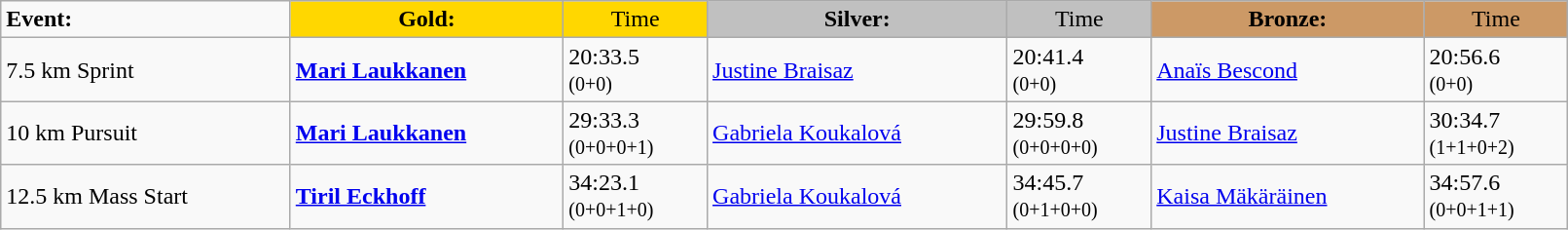<table class="wikitable" width=85%>
<tr>
<td><strong>Event:</strong></td>
<td style="text-align:center;background-color:gold;"><strong>Gold:</strong></td>
<td style="text-align:center;background-color:gold;">Time</td>
<td style="text-align:center;background-color:silver;"><strong>Silver:</strong></td>
<td style="text-align:center;background-color:silver;">Time</td>
<td style="text-align:center;background-color:#CC9966;"><strong>Bronze:</strong></td>
<td style="text-align:center;background-color:#CC9966;">Time</td>
</tr>
<tr>
<td>7.5 km Sprint<br></td>
<td><strong><a href='#'>Mari Laukkanen</a></strong><br><small></small></td>
<td>20:33.5<br><small>(0+0)</small></td>
<td><a href='#'>Justine Braisaz</a><br><small></small></td>
<td>20:41.4<br><small>(0+0)</small></td>
<td><a href='#'>Anaïs Bescond</a><br><small></small></td>
<td>20:56.6<br><small>(0+0)</small></td>
</tr>
<tr>
<td>10 km Pursuit<br></td>
<td><strong><a href='#'>Mari Laukkanen</a></strong><br><small></small></td>
<td>29:33.3<br><small>(0+0+0+1)</small></td>
<td><a href='#'>Gabriela Koukalová</a><br><small></small></td>
<td>29:59.8<br><small>(0+0+0+0)</small></td>
<td><a href='#'>Justine Braisaz</a><br><small></small></td>
<td>30:34.7<br><small>(1+1+0+2)</small></td>
</tr>
<tr>
<td>12.5 km Mass Start<br></td>
<td><strong><a href='#'>Tiril Eckhoff</a></strong><br><small></small></td>
<td>34:23.1<br><small>(0+0+1+0)</small></td>
<td><a href='#'>Gabriela Koukalová</a><br><small></small></td>
<td>34:45.7<br><small>(0+1+0+0)</small></td>
<td><a href='#'>Kaisa Mäkäräinen</a><br><small></small></td>
<td>34:57.6<br><small>(0+0+1+1)</small></td>
</tr>
</table>
